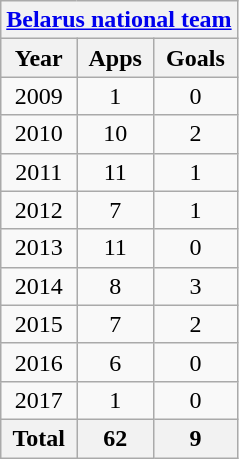<table class="wikitable" style="text-align:center">
<tr>
<th colspan=3><a href='#'>Belarus national team</a></th>
</tr>
<tr>
<th>Year</th>
<th>Apps</th>
<th>Goals</th>
</tr>
<tr>
<td>2009</td>
<td>1</td>
<td>0</td>
</tr>
<tr>
<td>2010</td>
<td>10</td>
<td>2</td>
</tr>
<tr>
<td>2011</td>
<td>11</td>
<td>1</td>
</tr>
<tr>
<td>2012</td>
<td>7</td>
<td>1</td>
</tr>
<tr>
<td>2013</td>
<td>11</td>
<td>0</td>
</tr>
<tr>
<td>2014</td>
<td>8</td>
<td>3</td>
</tr>
<tr>
<td>2015</td>
<td>7</td>
<td>2</td>
</tr>
<tr>
<td>2016</td>
<td>6</td>
<td>0</td>
</tr>
<tr>
<td>2017</td>
<td>1</td>
<td>0</td>
</tr>
<tr>
<th>Total</th>
<th>62</th>
<th>9</th>
</tr>
</table>
